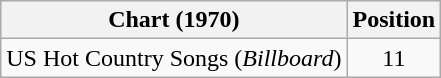<table class="wikitable">
<tr>
<th>Chart (1970)</th>
<th>Position</th>
</tr>
<tr>
<td>US Hot Country Songs (<em>Billboard</em>)</td>
<td align="center">11</td>
</tr>
</table>
